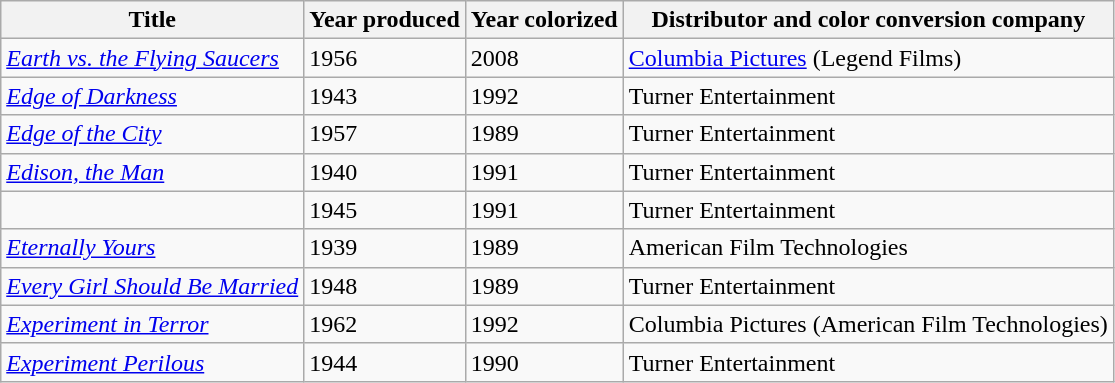<table class="wikitable sortable">
<tr>
<th>Title</th>
<th>Year produced</th>
<th>Year colorized</th>
<th>Distributor and color conversion company</th>
</tr>
<tr>
<td><em><a href='#'>Earth vs. the Flying Saucers</a></em></td>
<td>1956</td>
<td>2008</td>
<td><a href='#'>Columbia Pictures</a> (Legend Films)</td>
</tr>
<tr>
<td><em><a href='#'>Edge of Darkness</a></em></td>
<td>1943</td>
<td>1992</td>
<td>Turner Entertainment</td>
</tr>
<tr>
<td><em><a href='#'>Edge of the City</a></em></td>
<td>1957</td>
<td>1989</td>
<td>Turner Entertainment</td>
</tr>
<tr>
<td><em><a href='#'>Edison, the Man</a></em></td>
<td>1940</td>
<td>1991</td>
<td>Turner Entertainment</td>
</tr>
<tr>
<td><em></em></td>
<td>1945</td>
<td>1991</td>
<td>Turner Entertainment</td>
</tr>
<tr>
<td><em><a href='#'>Eternally Yours</a></em></td>
<td>1939</td>
<td>1989</td>
<td>American Film Technologies</td>
</tr>
<tr>
<td><em><a href='#'>Every Girl Should Be Married</a></em></td>
<td>1948</td>
<td>1989</td>
<td>Turner Entertainment</td>
</tr>
<tr>
<td><em><a href='#'>Experiment in Terror</a></em></td>
<td>1962</td>
<td>1992</td>
<td>Columbia Pictures (American Film Technologies)</td>
</tr>
<tr>
<td><em><a href='#'>Experiment Perilous</a></em></td>
<td>1944</td>
<td>1990</td>
<td>Turner Entertainment</td>
</tr>
</table>
